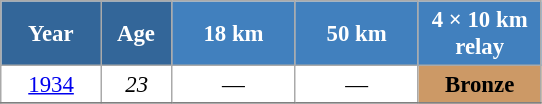<table class="wikitable" style="font-size:95%; text-align:center; border:grey solid 1px; border-collapse:collapse; background:#ffffff;">
<tr>
<th style="background-color:#369; color:white; width:60px;"> Year </th>
<th style="background-color:#369; color:white; width:40px;"> Age </th>
<th style="background-color:#4180be; color:white; width:75px;"> 18 km </th>
<th style="background-color:#4180be; color:white; width:75px;"> 50 km </th>
<th style="background-color:#4180be; color:white; width:75px;"> 4 × 10 km <br> relay </th>
</tr>
<tr>
<td><a href='#'>1934</a></td>
<td><em>23</em></td>
<td>—</td>
<td>—</td>
<td bgcolor="cc9966"><strong>Bronze</strong></td>
</tr>
<tr>
</tr>
</table>
